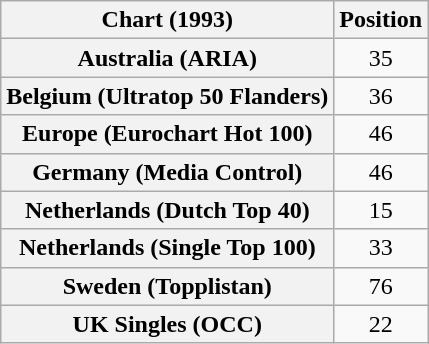<table class="wikitable sortable plainrowheaders" style="text-align:center">
<tr>
<th scope="col">Chart (1993)</th>
<th scope="col">Position</th>
</tr>
<tr>
<th scope="row">Australia (ARIA)</th>
<td>35</td>
</tr>
<tr>
<th scope="row">Belgium (Ultratop 50 Flanders)</th>
<td>36</td>
</tr>
<tr>
<th scope="row">Europe (Eurochart Hot 100)</th>
<td>46</td>
</tr>
<tr>
<th scope="row">Germany (Media Control)</th>
<td>46</td>
</tr>
<tr>
<th scope="row">Netherlands (Dutch Top 40)</th>
<td>15</td>
</tr>
<tr>
<th scope="row">Netherlands (Single Top 100)</th>
<td>33</td>
</tr>
<tr>
<th scope="row">Sweden (Topplistan)</th>
<td>76</td>
</tr>
<tr>
<th scope="row">UK Singles (OCC)</th>
<td>22</td>
</tr>
</table>
